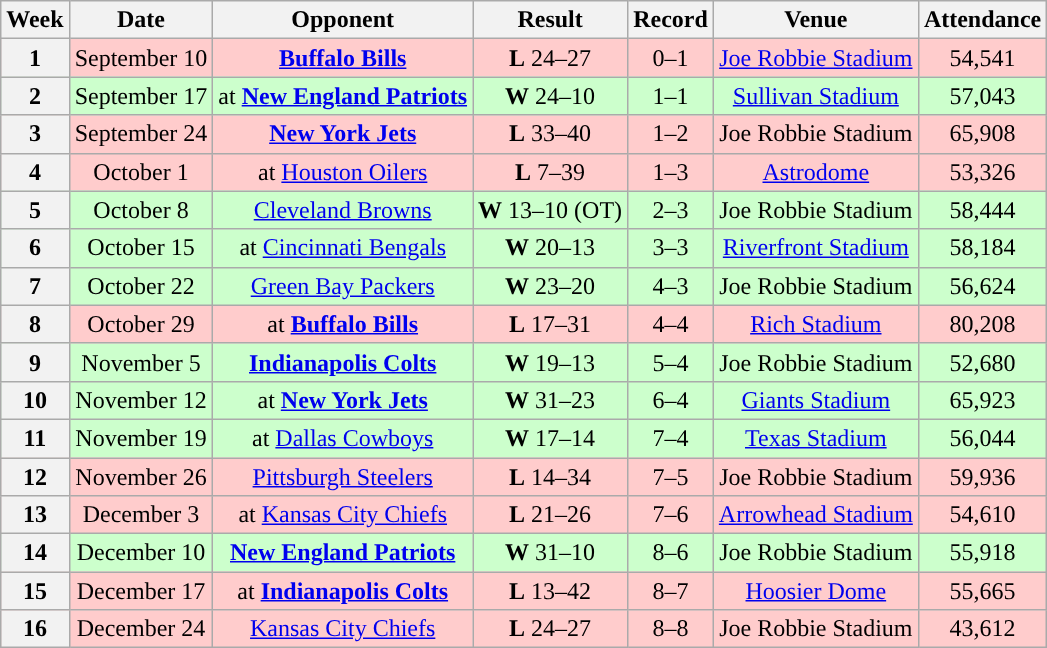<table class="wikitable" style="text-align:center">
<tr>
<th>Week</th>
<th>Date</th>
<th>Opponent</th>
<th>Result</th>
<th>Record</th>
<th>Venue</th>
<th>Attendance</th>
</tr>
<tr style="background:#fcc">
<th>1</th>
<td>September 10</td>
<td><strong><a href='#'>Buffalo Bills</a></strong></td>
<td><strong>L</strong> 24–27</td>
<td>0–1</td>
<td><a href='#'>Joe Robbie Stadium</a></td>
<td>54,541</td>
</tr>
<tr style="background:#cfc">
<th>2</th>
<td>September 17</td>
<td>at <strong><a href='#'>New England Patriots</a></strong></td>
<td><strong>W</strong> 24–10</td>
<td>1–1</td>
<td><a href='#'>Sullivan Stadium</a></td>
<td>57,043</td>
</tr>
<tr style="background:#fcc">
<th>3</th>
<td>September 24</td>
<td><strong><a href='#'>New York Jets</a></strong></td>
<td><strong>L</strong> 33–40</td>
<td>1–2</td>
<td>Joe Robbie Stadium</td>
<td>65,908</td>
</tr>
<tr style="background:#fcc">
<th>4</th>
<td>October 1</td>
<td>at <a href='#'>Houston Oilers</a></td>
<td><strong>L</strong> 7–39</td>
<td>1–3</td>
<td><a href='#'>Astrodome</a></td>
<td>53,326</td>
</tr>
<tr style="background:#cfc">
<th>5</th>
<td>October 8</td>
<td><a href='#'>Cleveland Browns</a></td>
<td><strong>W</strong> 13–10 (OT)</td>
<td>2–3</td>
<td>Joe Robbie Stadium</td>
<td>58,444</td>
</tr>
<tr style="background:#cfc">
<th>6</th>
<td>October 15</td>
<td>at <a href='#'>Cincinnati Bengals</a></td>
<td><strong>W</strong> 20–13</td>
<td>3–3</td>
<td><a href='#'>Riverfront Stadium</a></td>
<td>58,184</td>
</tr>
<tr style="background:#cfc">
<th>7</th>
<td>October 22</td>
<td><a href='#'>Green Bay Packers</a></td>
<td><strong>W</strong> 23–20</td>
<td>4–3</td>
<td>Joe Robbie Stadium</td>
<td>56,624</td>
</tr>
<tr style="background:#fcc">
<th>8</th>
<td>October 29</td>
<td>at <strong><a href='#'>Buffalo Bills</a></strong></td>
<td><strong>L</strong> 17–31</td>
<td>4–4</td>
<td><a href='#'>Rich Stadium</a></td>
<td>80,208</td>
</tr>
<tr style="background:#cfc">
<th>9</th>
<td>November 5</td>
<td><strong><a href='#'>Indianapolis Colts</a></strong></td>
<td><strong>W</strong> 19–13</td>
<td>5–4</td>
<td>Joe Robbie Stadium</td>
<td>52,680</td>
</tr>
<tr style="background:#cfc">
<th>10</th>
<td>November 12</td>
<td>at <strong><a href='#'>New York Jets</a></strong></td>
<td><strong>W</strong> 31–23</td>
<td>6–4</td>
<td><a href='#'>Giants Stadium</a></td>
<td>65,923</td>
</tr>
<tr style="background:#cfc">
<th>11</th>
<td>November 19</td>
<td>at <a href='#'>Dallas Cowboys</a></td>
<td><strong>W</strong> 17–14</td>
<td>7–4</td>
<td><a href='#'>Texas Stadium</a></td>
<td>56,044</td>
</tr>
<tr style="background:#fcc">
<th>12</th>
<td>November 26</td>
<td><a href='#'>Pittsburgh Steelers</a></td>
<td><strong>L</strong> 14–34</td>
<td>7–5</td>
<td>Joe Robbie Stadium</td>
<td>59,936</td>
</tr>
<tr style="background:#fcc">
<th>13</th>
<td>December 3</td>
<td>at <a href='#'>Kansas City Chiefs</a></td>
<td><strong>L</strong> 21–26</td>
<td>7–6</td>
<td><a href='#'>Arrowhead Stadium</a></td>
<td>54,610</td>
</tr>
<tr style="background:#cfc">
<th>14</th>
<td>December 10</td>
<td><strong><a href='#'>New England Patriots</a></strong></td>
<td><strong>W</strong> 31–10</td>
<td>8–6</td>
<td>Joe Robbie Stadium</td>
<td>55,918</td>
</tr>
<tr style="background:#fcc">
<th>15</th>
<td>December 17</td>
<td>at <strong><a href='#'>Indianapolis Colts</a></strong></td>
<td><strong>L</strong> 13–42</td>
<td>8–7</td>
<td><a href='#'>Hoosier Dome</a></td>
<td>55,665</td>
</tr>
<tr style="background:#fcc">
<th>16</th>
<td>December 24</td>
<td><a href='#'>Kansas City Chiefs</a></td>
<td><strong>L</strong> 24–27</td>
<td>8–8</td>
<td>Joe Robbie Stadium</td>
<td>43,612</td>
</tr>
</table>
